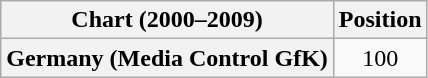<table class="wikitable plainrowheaders" style="text-align:center">
<tr>
<th>Chart (2000–2009)</th>
<th>Position</th>
</tr>
<tr>
<th scope="row">Germany (Media Control GfK)</th>
<td>100</td>
</tr>
</table>
